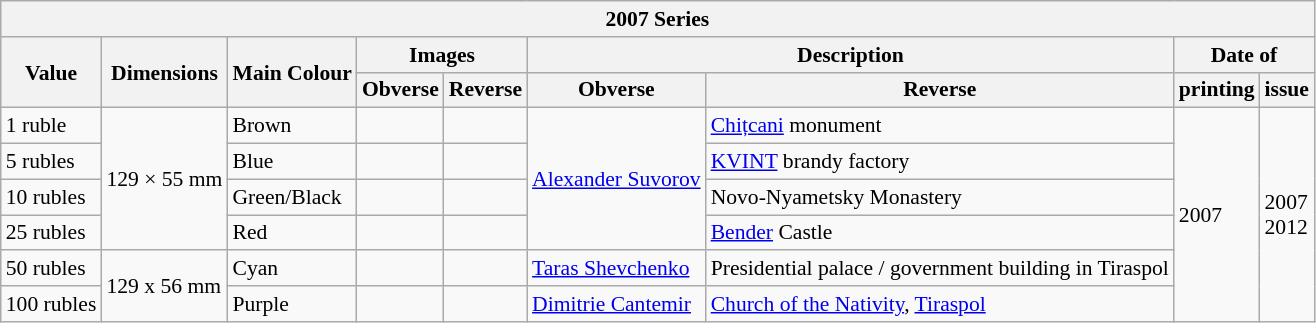<table class="wikitable" style="font-size: 90%">
<tr>
<th colspan="9">2007 Series</th>
</tr>
<tr>
<th rowspan="2">Value</th>
<th rowspan="2">Dimensions</th>
<th rowspan="2">Main Colour</th>
<th colspan="2">Images</th>
<th colspan="2">Description</th>
<th colspan="2">Date of</th>
</tr>
<tr>
<th>Obverse</th>
<th>Reverse</th>
<th>Obverse</th>
<th>Reverse</th>
<th>printing</th>
<th>issue</th>
</tr>
<tr>
<td>1 ruble</td>
<td rowspan="4">129 × 55 mm</td>
<td>Brown</td>
<td></td>
<td></td>
<td rowspan="4"><a href='#'>Alexander Suvorov</a></td>
<td><a href='#'>Chițcani</a> monument</td>
<td rowspan="6">2007</td>
<td rowspan="6">2007<br>2012</td>
</tr>
<tr>
<td>5 rubles</td>
<td>Blue</td>
<td></td>
<td></td>
<td><a href='#'>KVINT</a> brandy factory</td>
</tr>
<tr>
<td>10 rubles</td>
<td>Green/Black</td>
<td></td>
<td></td>
<td>Novo-Nyametsky Monastery</td>
</tr>
<tr>
<td>25 rubles</td>
<td>Red</td>
<td></td>
<td></td>
<td><a href='#'>Bender</a> Castle</td>
</tr>
<tr>
<td>50 rubles</td>
<td rowspan="2">129 x 56 mm</td>
<td>Cyan</td>
<td></td>
<td></td>
<td><a href='#'>Taras Shevchenko</a></td>
<td>Presidential palace / government building in Tiraspol</td>
</tr>
<tr>
<td>100 rubles</td>
<td>Purple</td>
<td></td>
<td></td>
<td><a href='#'>Dimitrie Cantemir</a></td>
<td><a href='#'>Church of the Nativity</a>, <a href='#'>Tiraspol</a></td>
</tr>
</table>
